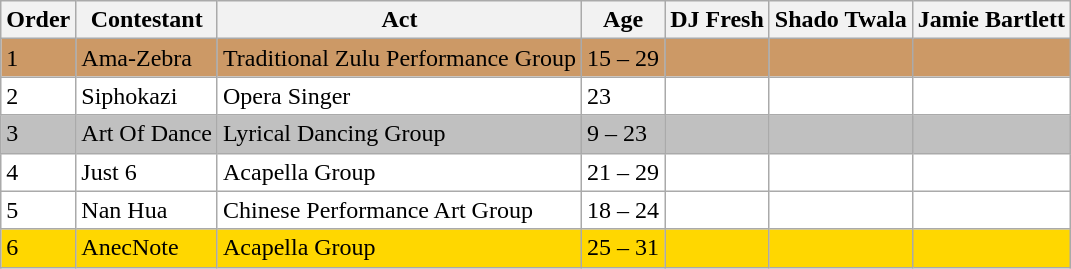<table class="wikitable sortable">
<tr>
<th>Order</th>
<th>Contestant</th>
<th>Act</th>
<th>Age</th>
<th>DJ Fresh</th>
<th>Shado Twala</th>
<th>Jamie Bartlett</th>
</tr>
<tr style="background:#c96;">
<td>1</td>
<td>Ama-Zebra </td>
<td>Traditional Zulu Performance Group</td>
<td>15 – 29</td>
<td></td>
<td></td>
<td></td>
</tr>
<tr style="background:white;">
<td>2</td>
<td>Siphokazi</td>
<td>Opera Singer</td>
<td>23</td>
<td></td>
<td></td>
<td></td>
</tr>
<tr style="background:silver;">
<td>3</td>
<td>Art Of Dance</td>
<td>Lyrical Dancing Group</td>
<td>9 – 23</td>
<td></td>
<td></td>
<td></td>
</tr>
<tr style="background:white;">
<td>4</td>
<td>Just 6</td>
<td>Acapella Group</td>
<td>21 – 29</td>
<td></td>
<td></td>
<td></td>
</tr>
<tr style="background:white;">
<td>5</td>
<td>Nan Hua</td>
<td>Chinese Performance Art Group</td>
<td>18 – 24</td>
<td></td>
<td></td>
<td></td>
</tr>
<tr style="background:gold;">
<td>6</td>
<td>AnecNote </td>
<td>Acapella Group</td>
<td>25 – 31</td>
<td></td>
<td></td>
<td></td>
</tr>
</table>
